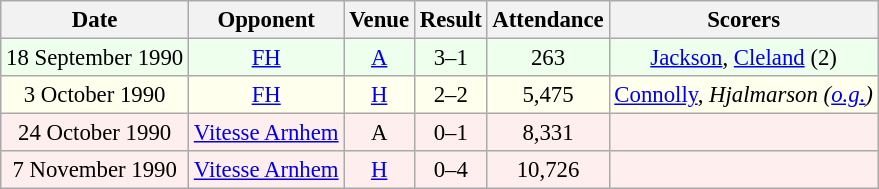<table class="wikitable sortable" style="font-size:95%; text-align:center">
<tr>
<th>Date</th>
<th>Opponent</th>
<th>Venue</th>
<th>Result</th>
<th>Attendance</th>
<th>Scorers</th>
</tr>
<tr style="background:#efe;">
<td>18 September 1990</td>
<td> <a href='#'>FH</a></td>
<td><a href='#'>A</a></td>
<td>3–1</td>
<td>263</td>
<td><a href='#'>Jackson</a>, <a href='#'>Cleland</a> (2)</td>
</tr>
<tr style="background:#ffe;">
<td>3 October 1990</td>
<td> <a href='#'>FH</a></td>
<td><a href='#'>H</a></td>
<td>2–2</td>
<td>5,475</td>
<td><a href='#'>Connolly</a>, <em>Hjalmarson (<a href='#'>o.g.</a>)</em></td>
</tr>
<tr style="background:#fee;">
<td>24 October 1990</td>
<td> <a href='#'>Vitesse Arnhem</a></td>
<td>A</td>
<td>0–1</td>
<td>8,331</td>
<td></td>
</tr>
<tr style="background:#fee;">
<td>7 November 1990</td>
<td> <a href='#'>Vitesse Arnhem</a></td>
<td><a href='#'>H</a></td>
<td>0–4</td>
<td>10,726</td>
<td></td>
</tr>
</table>
